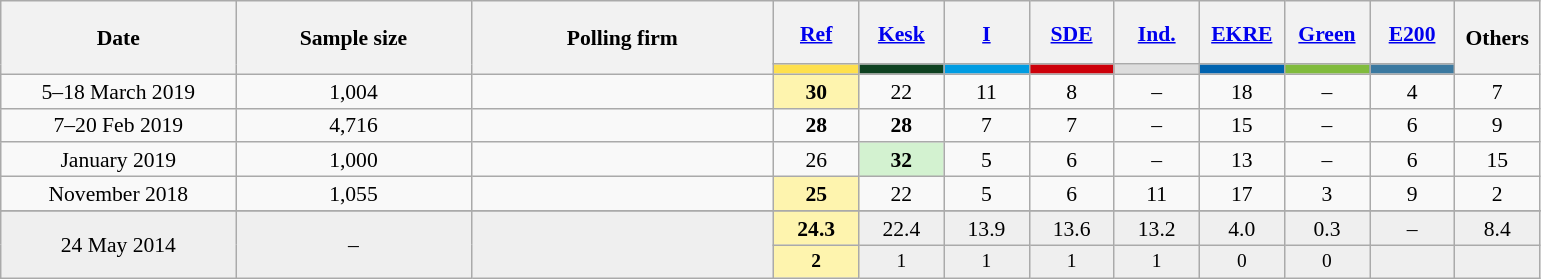<table class="wikitable" style="text-align:center; font-size:90%; line-height:16px;">
<tr style="height:42px;">
<th style="width:150px;" rowspan="2">Date</th>
<th style="width:150px;" rowspan="2">Sample size</th>
<th style="width:195px;" rowspan="2">Polling firm</th>
<th><a href='#'><span>Ref</span></a></th>
<th><a href='#'><span>Kesk</span></a></th>
<th><a href='#'><span>I</span></a></th>
<th><a href='#'><span>SDE</span></a></th>
<th><a href='#'><span>Ind.</span></a></th>
<th><a href='#'><span>EKRE</span></a></th>
<th><a href='#'><span>Green</span></a></th>
<th><a href='#'><span>E200</span></a></th>
<th style="width:50px;" rowspan="2">Others</th>
</tr>
<tr>
<th style="background:#FEE04D; width:50px;"></th>
<th style="background:#0E4120; width:50px;"></th>
<th style="background:#009CE2; width:50px;"></th>
<th style="background:#CD000a; width:50px;"></th>
<th style="background:#DDDDDD; width:50px;"></th>
<th style="background:#0063AF; width:50px;"></th>
<th style="background:#80BB3D; width:50px;"></th>
<th style="background:#3B79A0; width:50px;"></th>
</tr>
<tr>
<td>5–18 March 2019</td>
<td>1,004</td>
<td></td>
<td style="background:#FEF4AE"><strong>30</strong></td>
<td>22</td>
<td>11</td>
<td>8</td>
<td>–</td>
<td>18</td>
<td>–</td>
<td>4</td>
<td>7</td>
</tr>
<tr>
<td>7–20 Feb 2019</td>
<td>4,716</td>
<td></td>
<td><strong>28</strong></td>
<td><strong>28</strong></td>
<td>7</td>
<td>7</td>
<td>–</td>
<td>15</td>
<td>–</td>
<td>6</td>
<td>9</td>
</tr>
<tr>
<td>January 2019</td>
<td>1,000</td>
<td></td>
<td>26</td>
<td style="background:#D3F2D0;"><strong>32</strong></td>
<td>5</td>
<td>6</td>
<td>–</td>
<td>13</td>
<td>–</td>
<td>6</td>
<td>15</td>
</tr>
<tr>
<td>November 2018</td>
<td>1,055</td>
<td></td>
<td style="background:#FEF4AE"><strong>25</strong></td>
<td>22</td>
<td>5</td>
<td>6</td>
<td>11</td>
<td>17</td>
<td>3</td>
<td>9</td>
<td>2</td>
</tr>
<tr>
</tr>
<tr style="background:#EFEFEF;">
<td rowspan=2>24 May 2014</td>
<td rowspan=2>–</td>
<td rowspan=2></td>
<td style="background:#FEF4AE"><strong>24.3</strong></td>
<td>22.4</td>
<td>13.9</td>
<td>13.6</td>
<td>13.2</td>
<td>4.0</td>
<td>0.3</td>
<td>–</td>
<td>8.4</td>
</tr>
<tr style="background:#EFEFEF; font-size:90%;">
<td style="background:#FEF4AE"><strong>2</strong></td>
<td>1</td>
<td>1</td>
<td>1</td>
<td>1</td>
<td>0</td>
<td>0</td>
<td></td>
<td></td>
</tr>
</table>
